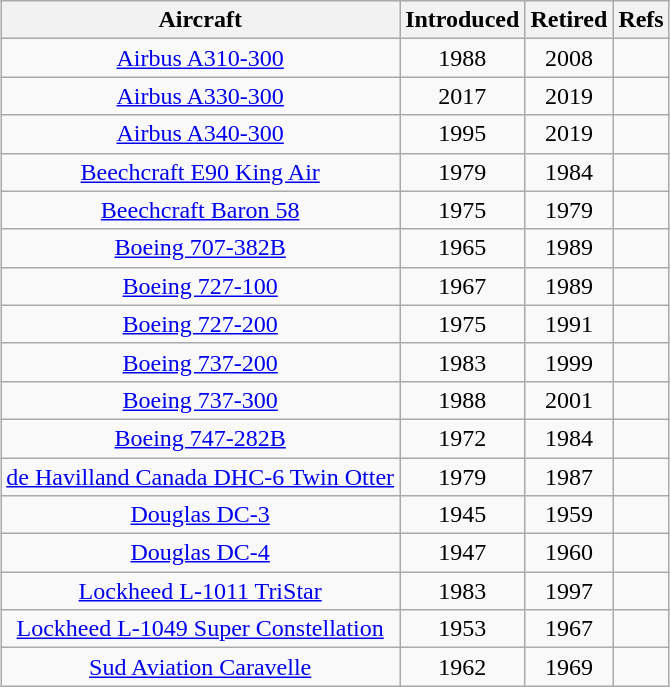<table class="wikitable" style="text-align:center;margin:auto;">
<tr>
<th>Aircraft</th>
<th>Introduced</th>
<th>Retired</th>
<th>Refs</th>
</tr>
<tr>
<td><a href='#'>Airbus A310-300</a></td>
<td>1988</td>
<td>2008</td>
<td></td>
</tr>
<tr>
<td><a href='#'>Airbus A330-300</a></td>
<td>2017</td>
<td>2019</td>
<td></td>
</tr>
<tr>
<td><a href='#'>Airbus A340-300</a></td>
<td>1995</td>
<td>2019</td>
<td></td>
</tr>
<tr>
<td><a href='#'>Beechcraft E90 King Air</a></td>
<td>1979</td>
<td>1984</td>
<td></td>
</tr>
<tr>
<td><a href='#'>Beechcraft Baron 58</a></td>
<td>1975</td>
<td>1979</td>
<td></td>
</tr>
<tr>
<td><a href='#'>Boeing 707-382B</a></td>
<td>1965</td>
<td>1989</td>
<td></td>
</tr>
<tr>
<td><a href='#'>Boeing 727-100</a></td>
<td>1967</td>
<td>1989</td>
<td></td>
</tr>
<tr>
<td><a href='#'>Boeing 727-200</a></td>
<td>1975</td>
<td>1991</td>
<td></td>
</tr>
<tr>
<td><a href='#'>Boeing 737-200</a></td>
<td>1983</td>
<td>1999</td>
<td></td>
</tr>
<tr>
<td><a href='#'>Boeing 737-300</a></td>
<td>1988</td>
<td>2001</td>
<td></td>
</tr>
<tr>
<td><a href='#'>Boeing 747-282B</a></td>
<td>1972</td>
<td>1984</td>
<td></td>
</tr>
<tr>
<td><a href='#'>de Havilland Canada DHC-6 Twin Otter</a></td>
<td>1979</td>
<td>1987</td>
<td></td>
</tr>
<tr>
<td><a href='#'>Douglas DC-3</a></td>
<td>1945</td>
<td>1959</td>
<td></td>
</tr>
<tr>
<td><a href='#'>Douglas DC-4</a></td>
<td>1947</td>
<td>1960</td>
<td></td>
</tr>
<tr>
<td><a href='#'>Lockheed L-1011 TriStar</a></td>
<td>1983</td>
<td>1997</td>
<td></td>
</tr>
<tr>
<td><a href='#'>Lockheed L-1049 Super Constellation</a></td>
<td>1953</td>
<td>1967</td>
<td></td>
</tr>
<tr>
<td><a href='#'>Sud Aviation Caravelle</a></td>
<td>1962</td>
<td>1969</td>
<td></td>
</tr>
</table>
